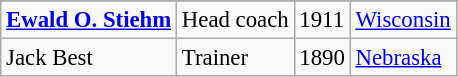<table class="wikitable" style="font-size: 95%">
<tr>
</tr>
<tr>
<td><strong><a href='#'>Ewald O. Stiehm</a></strong></td>
<td>Head coach</td>
<td>1911</td>
<td><a href='#'>Wisconsin</a></td>
</tr>
<tr>
<td>Jack Best</td>
<td>Trainer</td>
<td>1890</td>
<td><a href='#'>Nebraska</a></td>
</tr>
</table>
